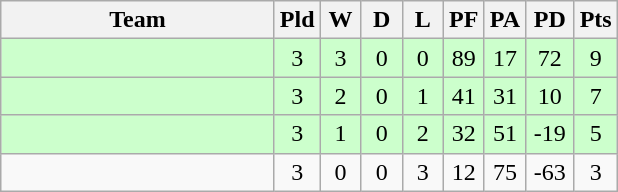<table class="wikitable" style="text-align:center;">
<tr>
<th width=175>Team</th>
<th width=20 abbr="Played">Pld</th>
<th width=20 abbr="Won">W</th>
<th width=20 abbr="Drawn">D</th>
<th width=20 abbr="Lost">L</th>
<th width=20 abbr="Points for">PF</th>
<th width=20 abbr="Points against">PA</th>
<th width=25 abbr="Points difference">PD</th>
<th width=20 abbr="Points">Pts</th>
</tr>
<tr bgcolor=ccffcc>
<td style="text-align:left;"></td>
<td>3</td>
<td>3</td>
<td>0</td>
<td>0</td>
<td>89</td>
<td>17</td>
<td>72</td>
<td>9</td>
</tr>
<tr bgcolor=ccffcc>
<td style="text-align:left;"></td>
<td>3</td>
<td>2</td>
<td>0</td>
<td>1</td>
<td>41</td>
<td>31</td>
<td>10</td>
<td>7</td>
</tr>
<tr bgcolor=ccffcc>
<td style="text-align:left;"></td>
<td>3</td>
<td>1</td>
<td>0</td>
<td>2</td>
<td>32</td>
<td>51</td>
<td>-19</td>
<td>5</td>
</tr>
<tr>
<td style="text-align:left;"></td>
<td>3</td>
<td>0</td>
<td>0</td>
<td>3</td>
<td>12</td>
<td>75</td>
<td>-63</td>
<td>3</td>
</tr>
</table>
